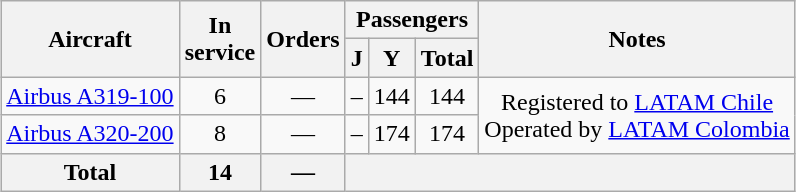<table class="wikitable" style="text-align:center; margin:0.5em auto">
<tr>
<th rowspan=2>Aircraft</th>
<th rowspan=2>In<br>service</th>
<th rowspan=2>Orders</th>
<th colspan=3>Passengers</th>
<th rowspan=2>Notes</th>
</tr>
<tr>
<th><abbr>J</abbr></th>
<th><abbr>Y</abbr></th>
<th>Total</th>
</tr>
<tr>
<td><a href='#'>Airbus A319-100</a></td>
<td>6</td>
<td>—</td>
<td>–</td>
<td>144</td>
<td>144</td>
<td Rowspan=2>Registered to <a href='#'>LATAM Chile</a><br>Operated by <a href='#'>LATAM Colombia</a></td>
</tr>
<tr>
<td><a href='#'>Airbus A320-200</a></td>
<td>8</td>
<td>—</td>
<td>–</td>
<td>174</td>
<td>174</td>
</tr>
<tr>
<th>Total</th>
<th>14</th>
<th>—</th>
<th colspan=4></th>
</tr>
</table>
